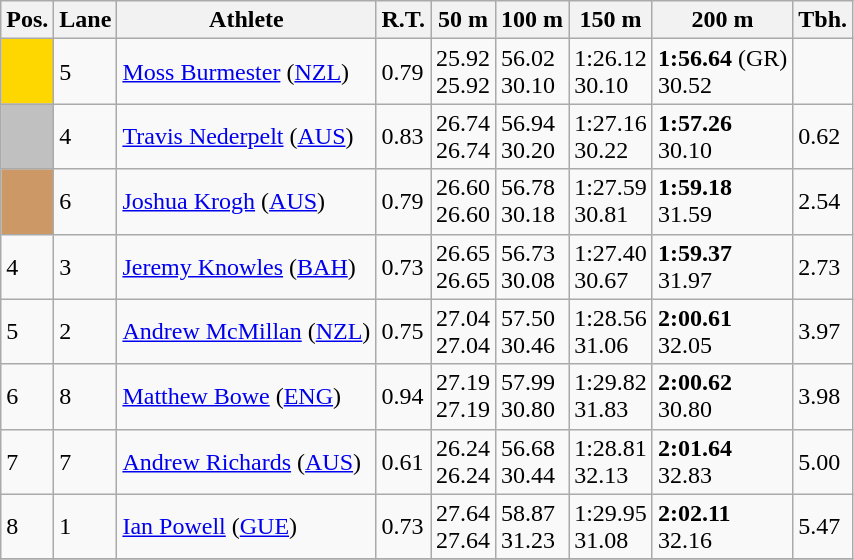<table class="wikitable">
<tr>
<th>Pos.</th>
<th>Lane</th>
<th>Athlete</th>
<th>R.T.</th>
<th>50 m</th>
<th>100 m</th>
<th>150 m</th>
<th>200 m</th>
<th>Tbh.</th>
</tr>
<tr>
<td style="text-align:center;background-color:gold;"></td>
<td>5</td>
<td> <a href='#'>Moss Burmester</a> (<a href='#'>NZL</a>)</td>
<td>0.79</td>
<td>25.92<br>25.92</td>
<td>56.02<br>30.10</td>
<td>1:26.12<br>30.10</td>
<td><strong>1:56.64</strong> (GR)<br>30.52</td>
<td> </td>
</tr>
<tr>
<td style="text-align:center;background-color:silver;"></td>
<td>4</td>
<td> <a href='#'>Travis Nederpelt</a> (<a href='#'>AUS</a>)</td>
<td>0.83</td>
<td>26.74<br>26.74</td>
<td>56.94<br>30.20</td>
<td>1:27.16<br>30.22</td>
<td><strong>1:57.26</strong><br>30.10</td>
<td>0.62</td>
</tr>
<tr>
<td style="text-align:center;background-color:#cc9966;"></td>
<td>6</td>
<td> <a href='#'>Joshua Krogh</a> (<a href='#'>AUS</a>)</td>
<td>0.79</td>
<td>26.60<br>26.60</td>
<td>56.78<br>30.18</td>
<td>1:27.59<br>30.81</td>
<td><strong>1:59.18</strong><br>31.59</td>
<td>2.54</td>
</tr>
<tr>
<td>4</td>
<td>3</td>
<td> <a href='#'>Jeremy Knowles</a> (<a href='#'>BAH</a>)</td>
<td>0.73</td>
<td>26.65<br>26.65</td>
<td>56.73<br>30.08</td>
<td>1:27.40<br>30.67</td>
<td><strong>1:59.37</strong><br>31.97</td>
<td>2.73</td>
</tr>
<tr>
<td>5</td>
<td>2</td>
<td> <a href='#'>Andrew McMillan</a> (<a href='#'>NZL</a>)</td>
<td>0.75</td>
<td>27.04<br>27.04</td>
<td>57.50<br>30.46</td>
<td>1:28.56<br>31.06</td>
<td><strong>2:00.61</strong><br>32.05</td>
<td>3.97</td>
</tr>
<tr>
<td>6</td>
<td>8</td>
<td> <a href='#'>Matthew Bowe</a> (<a href='#'>ENG</a>)</td>
<td>0.94</td>
<td>27.19<br>27.19</td>
<td>57.99<br>30.80</td>
<td>1:29.82<br>31.83</td>
<td><strong>2:00.62</strong><br>30.80</td>
<td>3.98</td>
</tr>
<tr>
<td>7</td>
<td>7</td>
<td> <a href='#'>Andrew Richards</a> (<a href='#'>AUS</a>)</td>
<td>0.61</td>
<td>26.24<br>26.24</td>
<td>56.68<br>30.44</td>
<td>1:28.81<br>32.13</td>
<td><strong>2:01.64</strong><br>32.83</td>
<td>5.00</td>
</tr>
<tr>
<td>8</td>
<td>1</td>
<td> <a href='#'>Ian Powell</a> (<a href='#'>GUE</a>)</td>
<td>0.73</td>
<td>27.64<br>27.64</td>
<td>58.87<br>31.23</td>
<td>1:29.95<br>31.08</td>
<td><strong>2:02.11</strong><br>32.16</td>
<td>5.47</td>
</tr>
<tr>
</tr>
</table>
